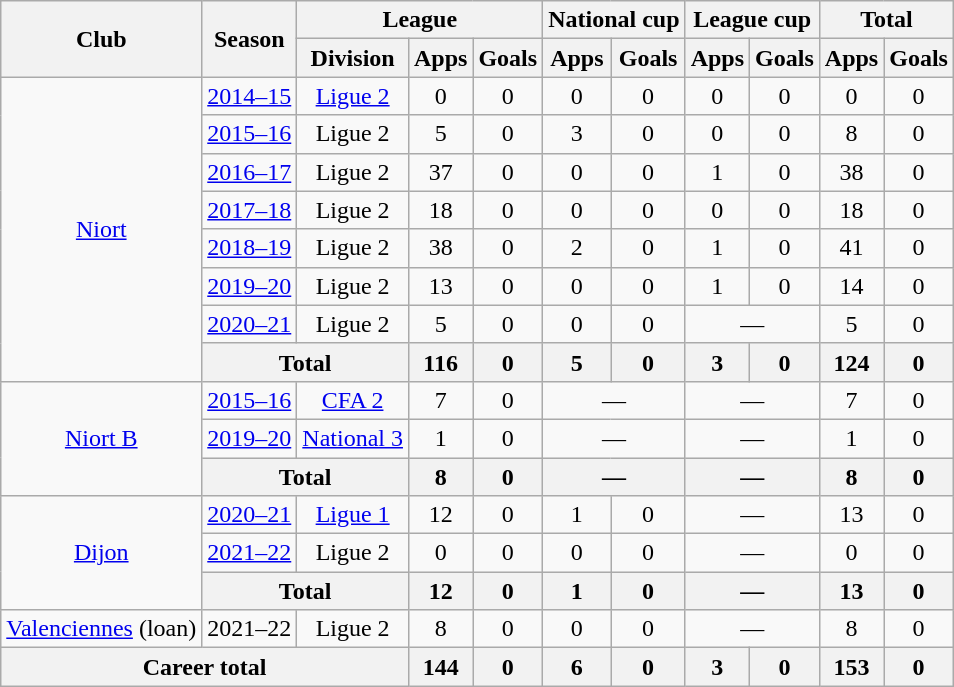<table class="wikitable" style="text-align:center">
<tr>
<th rowspan="2">Club</th>
<th rowspan="2">Season</th>
<th colspan="3">League</th>
<th colspan="2">National cup</th>
<th colspan="2">League cup</th>
<th colspan="2">Total</th>
</tr>
<tr>
<th>Division</th>
<th>Apps</th>
<th>Goals</th>
<th>Apps</th>
<th>Goals</th>
<th>Apps</th>
<th>Goals</th>
<th>Apps</th>
<th>Goals</th>
</tr>
<tr>
<td rowspan="8"><a href='#'>Niort</a></td>
<td><a href='#'>2014–15</a></td>
<td><a href='#'>Ligue 2</a></td>
<td>0</td>
<td>0</td>
<td>0</td>
<td>0</td>
<td>0</td>
<td>0</td>
<td>0</td>
<td>0</td>
</tr>
<tr>
<td><a href='#'>2015–16</a></td>
<td>Ligue 2</td>
<td>5</td>
<td>0</td>
<td>3</td>
<td>0</td>
<td>0</td>
<td>0</td>
<td>8</td>
<td>0</td>
</tr>
<tr>
<td><a href='#'>2016–17</a></td>
<td>Ligue 2</td>
<td>37</td>
<td>0</td>
<td>0</td>
<td>0</td>
<td>1</td>
<td>0</td>
<td>38</td>
<td>0</td>
</tr>
<tr>
<td><a href='#'>2017–18</a></td>
<td>Ligue 2</td>
<td>18</td>
<td>0</td>
<td>0</td>
<td>0</td>
<td>0</td>
<td>0</td>
<td>18</td>
<td>0</td>
</tr>
<tr>
<td><a href='#'>2018–19</a></td>
<td>Ligue 2</td>
<td>38</td>
<td>0</td>
<td>2</td>
<td>0</td>
<td>1</td>
<td>0</td>
<td>41</td>
<td>0</td>
</tr>
<tr>
<td><a href='#'>2019–20</a></td>
<td>Ligue 2</td>
<td>13</td>
<td>0</td>
<td>0</td>
<td>0</td>
<td>1</td>
<td>0</td>
<td>14</td>
<td>0</td>
</tr>
<tr>
<td><a href='#'>2020–21</a></td>
<td>Ligue 2</td>
<td>5</td>
<td>0</td>
<td>0</td>
<td>0</td>
<td colspan="2">—</td>
<td>5</td>
<td>0</td>
</tr>
<tr>
<th colspan="2">Total</th>
<th>116</th>
<th>0</th>
<th>5</th>
<th>0</th>
<th>3</th>
<th>0</th>
<th>124</th>
<th>0</th>
</tr>
<tr>
<td rowspan="3"><a href='#'>Niort B</a></td>
<td><a href='#'>2015–16</a></td>
<td><a href='#'>CFA 2</a></td>
<td>7</td>
<td>0</td>
<td colspan="2">—</td>
<td colspan="2">—</td>
<td>7</td>
<td>0</td>
</tr>
<tr>
<td><a href='#'>2019–20</a></td>
<td><a href='#'>National 3</a></td>
<td>1</td>
<td>0</td>
<td colspan="2">—</td>
<td colspan="2">—</td>
<td>1</td>
<td>0</td>
</tr>
<tr>
<th colspan="2">Total</th>
<th>8</th>
<th>0</th>
<th colspan="2">—</th>
<th colspan="2">—</th>
<th>8</th>
<th>0</th>
</tr>
<tr>
<td rowspan="3"><a href='#'>Dijon</a></td>
<td><a href='#'>2020–21</a></td>
<td><a href='#'>Ligue 1</a></td>
<td>12</td>
<td>0</td>
<td>1</td>
<td>0</td>
<td colspan="2">—</td>
<td>13</td>
<td>0</td>
</tr>
<tr>
<td><a href='#'>2021–22</a></td>
<td>Ligue 2</td>
<td>0</td>
<td>0</td>
<td>0</td>
<td>0</td>
<td colspan="2">—</td>
<td>0</td>
<td>0</td>
</tr>
<tr>
<th colspan="2">Total</th>
<th>12</th>
<th>0</th>
<th>1</th>
<th>0</th>
<th colspan="2">—</th>
<th>13</th>
<th>0</th>
</tr>
<tr>
<td><a href='#'>Valenciennes</a> (loan)</td>
<td>2021–22</td>
<td>Ligue 2</td>
<td>8</td>
<td>0</td>
<td>0</td>
<td>0</td>
<td colspan="2">—</td>
<td>8</td>
<td>0</td>
</tr>
<tr>
<th colspan="3">Career total</th>
<th>144</th>
<th>0</th>
<th>6</th>
<th>0</th>
<th>3</th>
<th>0</th>
<th>153</th>
<th>0</th>
</tr>
</table>
